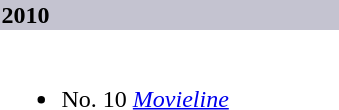<table class="collapsible">
<tr>
<th style="width:14em; background:#C4C3D0; text-align:left">2010</th>
</tr>
<tr>
<td colspan=2><br><ul><li>No. 10 <em><a href='#'>Movieline</a></em></li></ul></td>
</tr>
</table>
